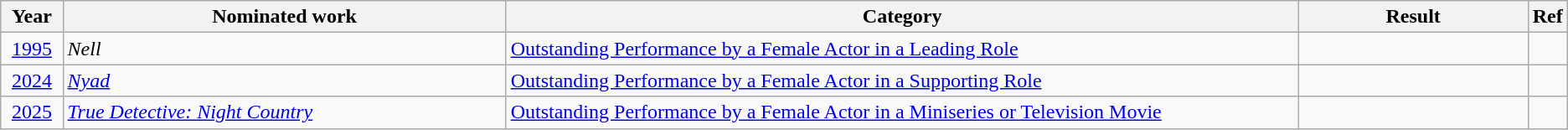<table class=wikitable>
<tr>
<th width=4%>Year</th>
<th width=29%>Nominated work</th>
<th width=52%>Category</th>
<th width=15%>Result</th>
<th width=15%>Ref</th>
</tr>
<tr>
<td align=center><a href='#'>1995</a></td>
<td><em>Nell</em></td>
<td rowspan=1><a href='#'>Outstanding Performance by a Female Actor in a Leading Role</a></td>
<td></td>
<td></td>
</tr>
<tr>
<td style="text-align:center;"><a href='#'>2024</a></td>
<td><em><a href='#'>Nyad</a></em></td>
<td><a href='#'>Outstanding Performance by a Female Actor in a Supporting Role</a></td>
<td></td>
<td></td>
</tr>
<tr>
<td style="text-align:center;"><a href='#'>2025</a></td>
<td><em><a href='#'>True Detective: Night Country</a></em></td>
<td><a href='#'>Outstanding Performance by a Female Actor in a Miniseries or Television Movie</a></td>
<td></td>
<td {{centre></td>
</tr>
</table>
